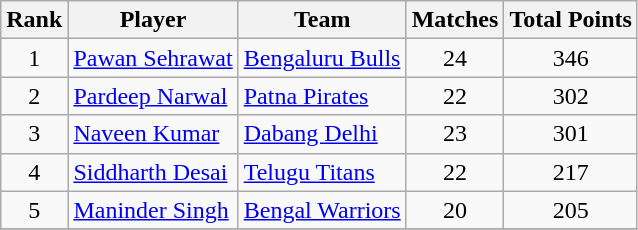<table class="wikitable sortable" style="text-align: center;">
<tr>
<th>Rank</th>
<th>Player</th>
<th>Team</th>
<th>Matches</th>
<th>Total Points</th>
</tr>
<tr>
<td>1</td>
<td style="text-align:left"> <a href='#'>Pawan Sehrawat</a></td>
<td style="text-align:left"><a href='#'>Bengaluru Bulls</a></td>
<td>24</td>
<td>346</td>
</tr>
<tr>
<td>2</td>
<td style="text-align:left"> <a href='#'>Pardeep Narwal</a></td>
<td style="text-align:left"><a href='#'>Patna Pirates</a></td>
<td>22</td>
<td>302</td>
</tr>
<tr>
<td>3</td>
<td style="text-align:left"> <a href='#'>Naveen Kumar</a></td>
<td style="text-align:left"><a href='#'>Dabang Delhi</a></td>
<td>23</td>
<td>301</td>
</tr>
<tr>
<td>4</td>
<td style="text-align:left"> <a href='#'>Siddharth Desai</a></td>
<td style="text-align:left"><a href='#'>Telugu Titans</a></td>
<td>22</td>
<td>217</td>
</tr>
<tr>
<td>5</td>
<td style="text-align:left"> <a href='#'>Maninder Singh</a></td>
<td style="text-align:left"><a href='#'>Bengal Warriors</a></td>
<td>20</td>
<td>205</td>
</tr>
<tr>
</tr>
</table>
